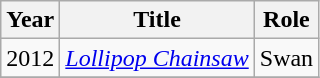<table class="wikitable sortable">
<tr>
<th>Year</th>
<th>Title</th>
<th>Role</th>
</tr>
<tr>
<td>2012</td>
<td><em><a href='#'>Lollipop Chainsaw</a></em></td>
<td>Swan</td>
</tr>
<tr>
</tr>
</table>
